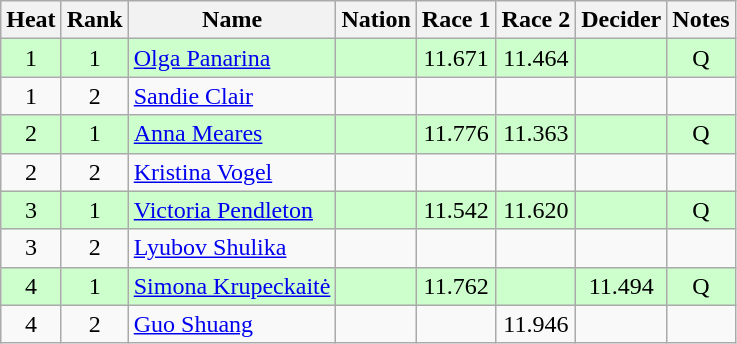<table class="wikitable sortable" style="text-align:center">
<tr>
<th>Heat</th>
<th>Rank</th>
<th>Name</th>
<th>Nation</th>
<th>Race 1</th>
<th>Race 2</th>
<th>Decider</th>
<th>Notes</th>
</tr>
<tr bgcolor=ccffcc>
<td>1</td>
<td>1</td>
<td align=left><a href='#'>Olga Panarina</a></td>
<td align=left></td>
<td>11.671</td>
<td>11.464</td>
<td></td>
<td>Q</td>
</tr>
<tr>
<td>1</td>
<td>2</td>
<td align=left><a href='#'>Sandie Clair</a></td>
<td align=left></td>
<td></td>
<td></td>
<td></td>
<td></td>
</tr>
<tr bgcolor=ccffcc>
<td>2</td>
<td>1</td>
<td align=left><a href='#'>Anna Meares</a></td>
<td align=left></td>
<td>11.776</td>
<td>11.363</td>
<td></td>
<td>Q</td>
</tr>
<tr>
<td>2</td>
<td>2</td>
<td align=left><a href='#'>Kristina Vogel</a></td>
<td align=left></td>
<td></td>
<td></td>
<td></td>
<td></td>
</tr>
<tr bgcolor=ccffcc>
<td>3</td>
<td>1</td>
<td align=left><a href='#'>Victoria Pendleton</a></td>
<td align=left></td>
<td>11.542</td>
<td>11.620</td>
<td></td>
<td>Q</td>
</tr>
<tr>
<td>3</td>
<td>2</td>
<td align=left><a href='#'>Lyubov Shulika</a></td>
<td align=left></td>
<td></td>
<td></td>
<td></td>
<td></td>
</tr>
<tr bgcolor=ccffcc>
<td>4</td>
<td>1</td>
<td align=left><a href='#'>Simona Krupeckaitė</a></td>
<td align=left></td>
<td>11.762</td>
<td></td>
<td>11.494</td>
<td>Q</td>
</tr>
<tr>
<td>4</td>
<td>2</td>
<td align=left><a href='#'>Guo Shuang</a></td>
<td align=left></td>
<td></td>
<td>11.946</td>
<td></td>
<td></td>
</tr>
</table>
